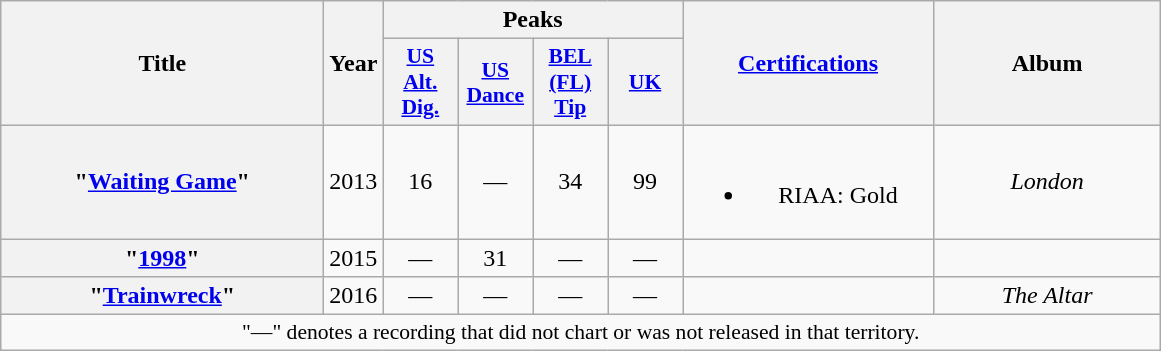<table class="wikitable plainrowheaders" style="text-align:center">
<tr>
<th scope="col" rowspan="2" style="width:13em;">Title</th>
<th scope="col" rowspan="2" style="width:1em;">Year</th>
<th scope="col" colspan="4">Peaks</th>
<th scope="col" rowspan="2" style="width:10em;"><a href='#'>Certifications</a></th>
<th scope="col" rowspan="2" style="width:9em;">Album</th>
</tr>
<tr>
<th scope="col" style="width:3em;font-size:90%;"><a href='#'>US<br>Alt. Dig.</a><br></th>
<th scope="col" style="width:3em;font-size:90%;"><a href='#'>US<br>Dance</a><br></th>
<th scope="col" style="width:3em;font-size:90%;"><a href='#'>BEL<br>(FL)<br>Tip</a><br></th>
<th scope="col" style="width:3em;font-size:90%;"><a href='#'>UK</a><br></th>
</tr>
<tr>
<th scope="row">"<a href='#'>Waiting Game</a>"</th>
<td>2013</td>
<td>16</td>
<td>—</td>
<td>34</td>
<td>99</td>
<td><br><ul><li>RIAA: Gold</li></ul></td>
<td><em>London</em></td>
</tr>
<tr>
<th scope="row">"<a href='#'>1998</a>"<br></th>
<td>2015</td>
<td>—</td>
<td>31</td>
<td>—</td>
<td>—</td>
<td></td>
<td></td>
</tr>
<tr>
<th scope="row">"<a href='#'>Trainwreck</a>"</th>
<td>2016</td>
<td>—</td>
<td>—</td>
<td>—</td>
<td>—</td>
<td></td>
<td><em>The Altar</em></td>
</tr>
<tr>
<td colspan="10" style="font-size:90%">"—" denotes a recording that did not chart or was not released in that territory.</td>
</tr>
</table>
